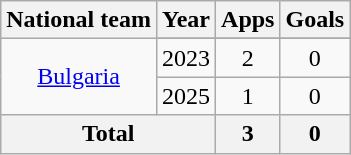<table class=wikitable style=text-align:center>
<tr>
<th>National team</th>
<th>Year</th>
<th>Apps</th>
<th>Goals</th>
</tr>
<tr>
<td rowspan="3"><a href='#'>Bulgaria</a></td>
</tr>
<tr>
<td>2023</td>
<td>2</td>
<td>0</td>
</tr>
<tr>
<td>2025</td>
<td>1</td>
<td>0</td>
</tr>
<tr>
<th colspan=2>Total</th>
<th>3</th>
<th>0</th>
</tr>
</table>
